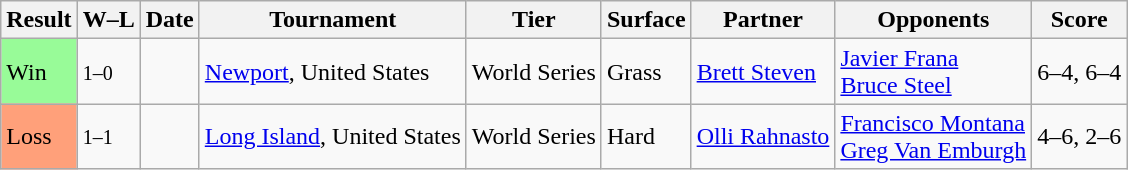<table class="sortable wikitable">
<tr>
<th>Result</th>
<th class="unsortable">W–L</th>
<th>Date</th>
<th>Tournament</th>
<th>Tier</th>
<th>Surface</th>
<th>Partner</th>
<th>Opponents</th>
<th class="unsortable">Score</th>
</tr>
<tr>
<td style="background:#98fb98;">Win</td>
<td><small>1–0</small></td>
<td><a href='#'></a></td>
<td><a href='#'>Newport</a>, United States</td>
<td>World Series</td>
<td>Grass</td>
<td> <a href='#'>Brett Steven</a></td>
<td> <a href='#'>Javier Frana</a> <br>  <a href='#'>Bruce Steel</a></td>
<td>6–4, 6–4</td>
</tr>
<tr>
<td style="background:#ffa07a;">Loss</td>
<td><small>1–1</small></td>
<td><a href='#'></a></td>
<td><a href='#'>Long Island</a>, United States</td>
<td>World Series</td>
<td>Hard</td>
<td> <a href='#'>Olli Rahnasto</a></td>
<td> <a href='#'>Francisco Montana</a> <br>  <a href='#'>Greg Van Emburgh</a></td>
<td>4–6, 2–6</td>
</tr>
</table>
